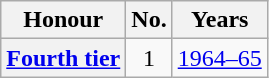<table class="wikitable plainrowheaders">
<tr>
<th scope=col>Honour</th>
<th scope=col>No.</th>
<th scope=col>Years</th>
</tr>
<tr>
<th scope=row><a href='#'>Fourth tier</a></th>
<td align=center>1</td>
<td><a href='#'>1964–65</a></td>
</tr>
</table>
